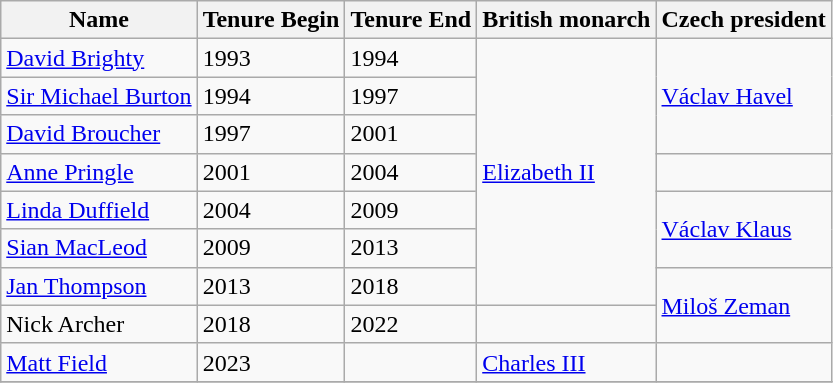<table class="wikitable">
<tr>
<th>Name</th>
<th>Tenure Begin</th>
<th>Tenure End</th>
<th>British monarch</th>
<th>Czech president</th>
</tr>
<tr>
<td><a href='#'>David Brighty</a></td>
<td>1993</td>
<td>1994</td>
<td rowspan="7"><a href='#'>Elizabeth II</a></td>
<td rowspan="3"><a href='#'>Václav Havel</a></td>
</tr>
<tr>
<td><a href='#'>Sir Michael Burton</a></td>
<td>1994</td>
<td>1997</td>
</tr>
<tr>
<td><a href='#'>David Broucher</a></td>
<td>1997</td>
<td>2001</td>
</tr>
<tr>
<td><a href='#'>Anne Pringle</a></td>
<td>2001</td>
<td>2004</td>
<td></td>
</tr>
<tr>
<td><a href='#'>Linda Duffield</a></td>
<td>2004</td>
<td>2009</td>
<td rowspan="2"><a href='#'>Václav Klaus</a></td>
</tr>
<tr>
<td><a href='#'>Sian MacLeod</a></td>
<td>2009</td>
<td>2013</td>
</tr>
<tr>
<td><a href='#'>Jan Thompson</a></td>
<td>2013</td>
<td>2018</td>
<td rowspan="2"><a href='#'>Miloš Zeman</a></td>
</tr>
<tr>
<td>Nick Archer</td>
<td>2018</td>
<td>2022</td>
<td></td>
</tr>
<tr>
<td><onlyinclude><a href='#'>Matt Field</a></onlyinclude></td>
<td>2023</td>
<td> </td>
<td><a href='#'>Charles III</a></td>
<td></td>
</tr>
<tr>
</tr>
</table>
